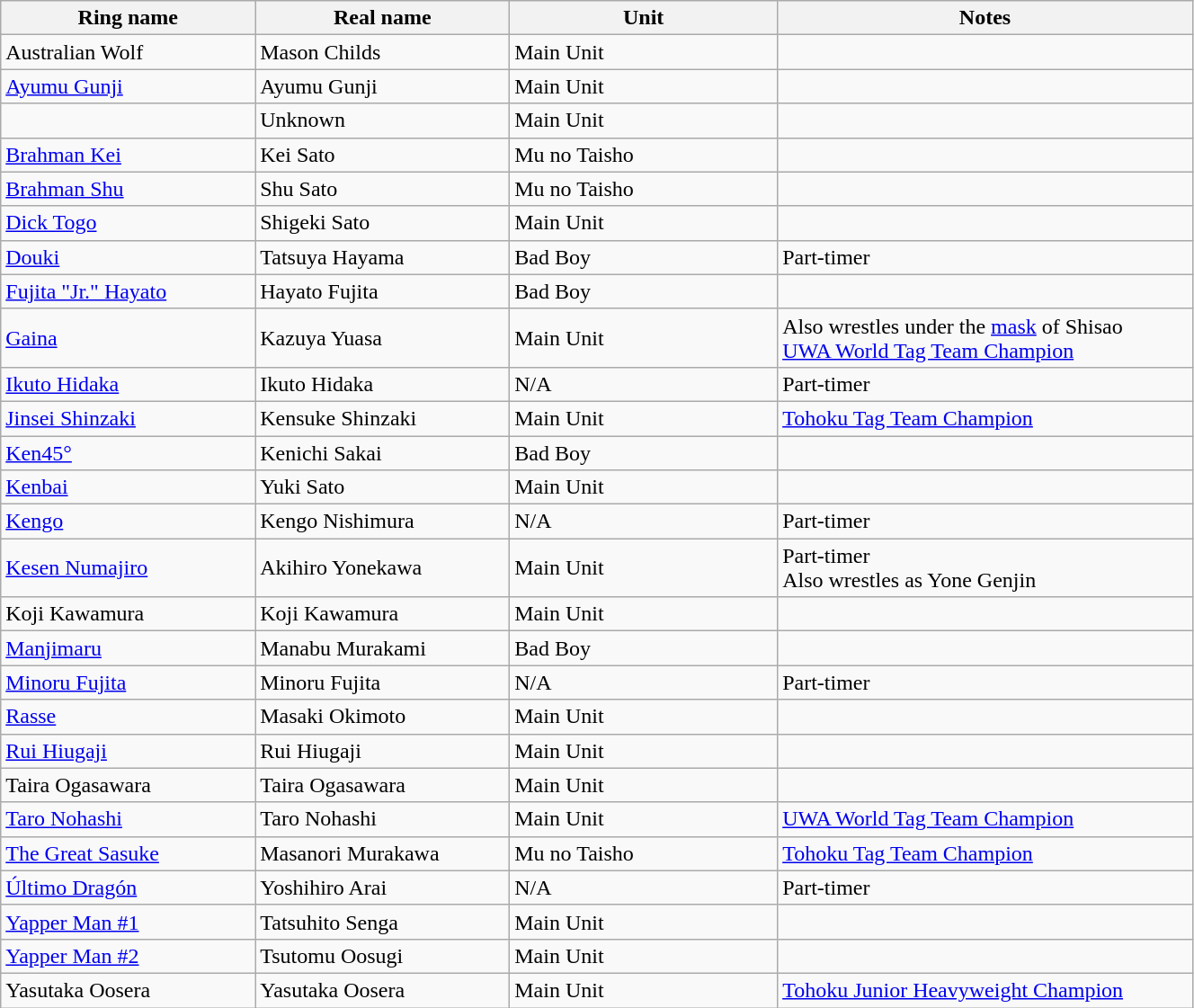<table class="wikitable sortable" align="left center" width="70%">
<tr>
<th width="19%">Ring name</th>
<th width="19%">Real name</th>
<th width="20%">Unit</th>
<th width="31%">Notes</th>
</tr>
<tr>
<td>Australian Wolf</td>
<td>Mason Childs</td>
<td>Main Unit</td>
<td></td>
</tr>
<tr>
<td><a href='#'>Ayumu Gunji</a></td>
<td>Ayumu Gunji</td>
<td>Main Unit</td>
<td></td>
</tr>
<tr>
<td></td>
<td>Unknown</td>
<td>Main Unit</td>
<td></td>
</tr>
<tr>
<td><a href='#'>Brahman Kei</a></td>
<td>Kei Sato</td>
<td>Mu no Taisho</td>
<td></td>
</tr>
<tr>
<td><a href='#'>Brahman Shu</a></td>
<td>Shu Sato</td>
<td>Mu no Taisho</td>
<td></td>
</tr>
<tr>
<td><a href='#'>Dick Togo</a></td>
<td>Shigeki Sato</td>
<td>Main Unit</td>
<td></td>
</tr>
<tr>
<td><a href='#'>Douki</a></td>
<td>Tatsuya Hayama</td>
<td>Bad Boy</td>
<td>Part-timer</td>
</tr>
<tr>
<td><a href='#'>Fujita "Jr." Hayato</a></td>
<td>Hayato Fujita</td>
<td>Bad Boy</td>
<td></td>
</tr>
<tr>
<td><a href='#'>Gaina</a></td>
<td>Kazuya Yuasa</td>
<td>Main Unit</td>
<td>Also wrestles under the <a href='#'>mask</a> of Shisao<br><a href='#'>UWA World Tag Team Champion</a></td>
</tr>
<tr>
<td><a href='#'>Ikuto Hidaka</a></td>
<td>Ikuto Hidaka</td>
<td>N/A</td>
<td>Part-timer</td>
</tr>
<tr>
<td><a href='#'>Jinsei Shinzaki</a></td>
<td>Kensuke Shinzaki</td>
<td>Main Unit</td>
<td><a href='#'>Tohoku Tag Team Champion</a></td>
</tr>
<tr>
<td><a href='#'>Ken45°</a></td>
<td>Kenichi Sakai</td>
<td>Bad Boy</td>
<td></td>
</tr>
<tr>
<td><a href='#'>Kenbai</a></td>
<td>Yuki Sato</td>
<td>Main Unit</td>
<td></td>
</tr>
<tr>
<td><a href='#'>Kengo</a></td>
<td>Kengo Nishimura</td>
<td>N/A</td>
<td>Part-timer</td>
</tr>
<tr>
<td><a href='#'>Kesen Numajiro</a></td>
<td>Akihiro Yonekawa</td>
<td>Main Unit</td>
<td>Part-timer<br>Also wrestles as Yone Genjin</td>
</tr>
<tr>
<td>Koji Kawamura</td>
<td>Koji Kawamura</td>
<td>Main Unit</td>
<td></td>
</tr>
<tr>
<td><a href='#'>Manjimaru</a></td>
<td>Manabu Murakami</td>
<td>Bad Boy</td>
<td></td>
</tr>
<tr>
<td><a href='#'>Minoru Fujita</a></td>
<td>Minoru Fujita</td>
<td>N/A</td>
<td>Part-timer</td>
</tr>
<tr>
<td><a href='#'>Rasse</a></td>
<td>Masaki Okimoto</td>
<td>Main Unit</td>
<td></td>
</tr>
<tr>
<td><a href='#'>Rui Hiugaji</a></td>
<td>Rui Hiugaji</td>
<td>Main Unit</td>
<td></td>
</tr>
<tr>
<td>Taira Ogasawara</td>
<td>Taira Ogasawara</td>
<td>Main Unit</td>
<td></td>
</tr>
<tr>
<td><a href='#'>Taro Nohashi</a></td>
<td>Taro Nohashi</td>
<td>Main Unit</td>
<td><a href='#'>UWA World Tag Team Champion</a></td>
</tr>
<tr>
<td><a href='#'>The Great Sasuke</a></td>
<td>Masanori Murakawa</td>
<td>Mu no Taisho</td>
<td><a href='#'>Tohoku Tag Team Champion</a></td>
</tr>
<tr>
<td><a href='#'>Último Dragón</a></td>
<td>Yoshihiro Arai</td>
<td>N/A</td>
<td>Part-timer</td>
</tr>
<tr>
<td><a href='#'>Yapper Man #1</a></td>
<td>Tatsuhito Senga</td>
<td>Main Unit</td>
<td></td>
</tr>
<tr>
<td><a href='#'>Yapper Man #2</a></td>
<td>Tsutomu Oosugi</td>
<td>Main Unit</td>
<td></td>
</tr>
<tr>
<td>Yasutaka Oosera</td>
<td>Yasutaka Oosera</td>
<td>Main Unit</td>
<td><a href='#'>Tohoku Junior Heavyweight Champion</a></td>
</tr>
</table>
